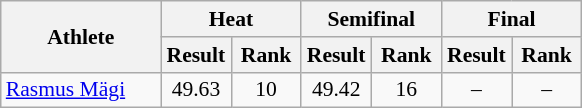<table class="wikitable" style="font-size:90%;text-align:center;">
<tr>
<th rowspan="2" width="100">Athlete</th>
<th colspan="2" width="80">Heat</th>
<th colspan="2" width="80">Semifinal</th>
<th colspan="2" width="80">Final</th>
</tr>
<tr>
<th width="40">Result</th>
<th width="40">Rank</th>
<th width="40">Result</th>
<th width="40">Rank</th>
<th width="40">Result</th>
<th width="40">Rank</th>
</tr>
<tr>
<td align="left"><a href='#'>Rasmus Mägi</a></td>
<td>49.63</td>
<td>10</td>
<td>49.42</td>
<td>16</td>
<td>–</td>
<td>–</td>
</tr>
</table>
